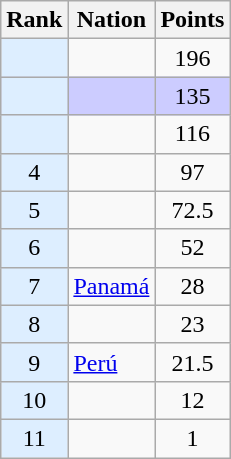<table class="wikitable sortable" style="text-align:center">
<tr>
<th>Rank</th>
<th>Nation</th>
<th>Points</th>
</tr>
<tr>
<td bgcolor = DDEEFF></td>
<td align=left></td>
<td>196</td>
</tr>
<tr style="background-color:#ccccff">
<td bgcolor = DDEEFF></td>
<td align=left></td>
<td>135</td>
</tr>
<tr>
<td bgcolor = DDEEFF></td>
<td align=left></td>
<td>116</td>
</tr>
<tr>
<td bgcolor = DDEEFF>4</td>
<td align=left></td>
<td>97</td>
</tr>
<tr>
<td bgcolor = DDEEFF>5</td>
<td align=left></td>
<td>72.5</td>
</tr>
<tr>
<td bgcolor = DDEEFF>6</td>
<td align=left></td>
<td>52</td>
</tr>
<tr>
<td bgcolor = DDEEFF>7</td>
<td align=left> <a href='#'>Panamá</a></td>
<td>28</td>
</tr>
<tr>
<td bgcolor = DDEEFF>8</td>
<td align=left></td>
<td>23</td>
</tr>
<tr>
<td bgcolor = DDEEFF>9</td>
<td align=left> <a href='#'>Perú</a></td>
<td>21.5</td>
</tr>
<tr>
<td bgcolor = DDEEFF>10</td>
<td align=left></td>
<td>12</td>
</tr>
<tr>
<td bgcolor = DDEEFF>11</td>
<td align=left></td>
<td>1</td>
</tr>
</table>
